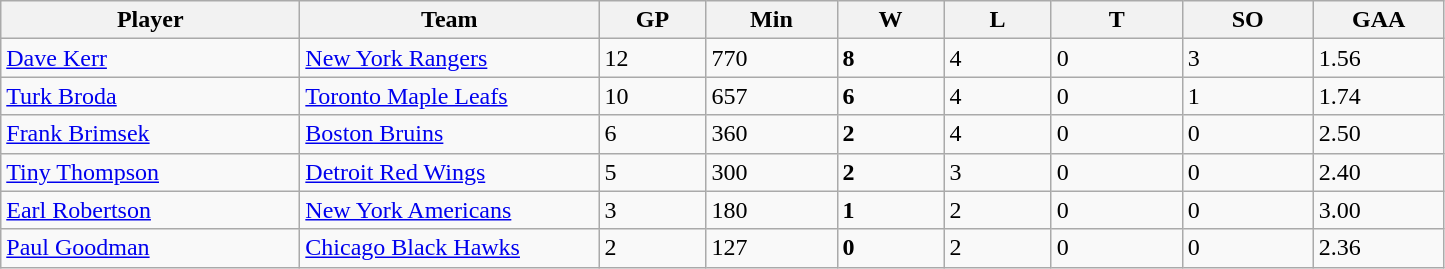<table style="padding:3px; border-spacing:0;" class="wikitable">
<tr>
<th style="width:12em">Player</th>
<th style="width:12em">Team</th>
<th style="width:4em">GP</th>
<th style="width:5em">Min</th>
<th style="width:4em">W</th>
<th style="width:4em">L</th>
<th style="width:5em">T</th>
<th style="width:5em">SO</th>
<th style="width:5em">GAA</th>
</tr>
<tr>
<td><a href='#'>Dave Kerr</a></td>
<td><a href='#'>New York Rangers</a></td>
<td>12</td>
<td>770</td>
<td><strong>8</strong></td>
<td>4</td>
<td>0</td>
<td>3</td>
<td>1.56</td>
</tr>
<tr>
<td><a href='#'>Turk Broda</a></td>
<td><a href='#'>Toronto Maple Leafs</a></td>
<td>10</td>
<td>657</td>
<td><strong>6</strong></td>
<td>4</td>
<td>0</td>
<td>1</td>
<td>1.74</td>
</tr>
<tr>
<td><a href='#'>Frank Brimsek</a></td>
<td><a href='#'>Boston Bruins</a></td>
<td>6</td>
<td>360</td>
<td><strong>2</strong></td>
<td>4</td>
<td>0</td>
<td>0</td>
<td>2.50</td>
</tr>
<tr>
<td><a href='#'>Tiny Thompson</a></td>
<td><a href='#'>Detroit Red Wings</a></td>
<td>5</td>
<td>300</td>
<td><strong>2</strong></td>
<td>3</td>
<td>0</td>
<td>0</td>
<td>2.40</td>
</tr>
<tr>
<td><a href='#'>Earl Robertson</a></td>
<td><a href='#'>New York Americans</a></td>
<td>3</td>
<td>180</td>
<td><strong>1</strong></td>
<td>2</td>
<td>0</td>
<td>0</td>
<td>3.00</td>
</tr>
<tr>
<td><a href='#'>Paul Goodman</a></td>
<td><a href='#'>Chicago Black Hawks</a></td>
<td>2</td>
<td>127</td>
<td><strong>0</strong></td>
<td>2</td>
<td>0</td>
<td>0</td>
<td>2.36</td>
</tr>
</table>
